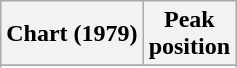<table class="wikitable sortable plainrowheaders">
<tr>
<th scope="col">Chart (1979)</th>
<th scope="col">Peak<br>position</th>
</tr>
<tr>
</tr>
<tr>
</tr>
</table>
